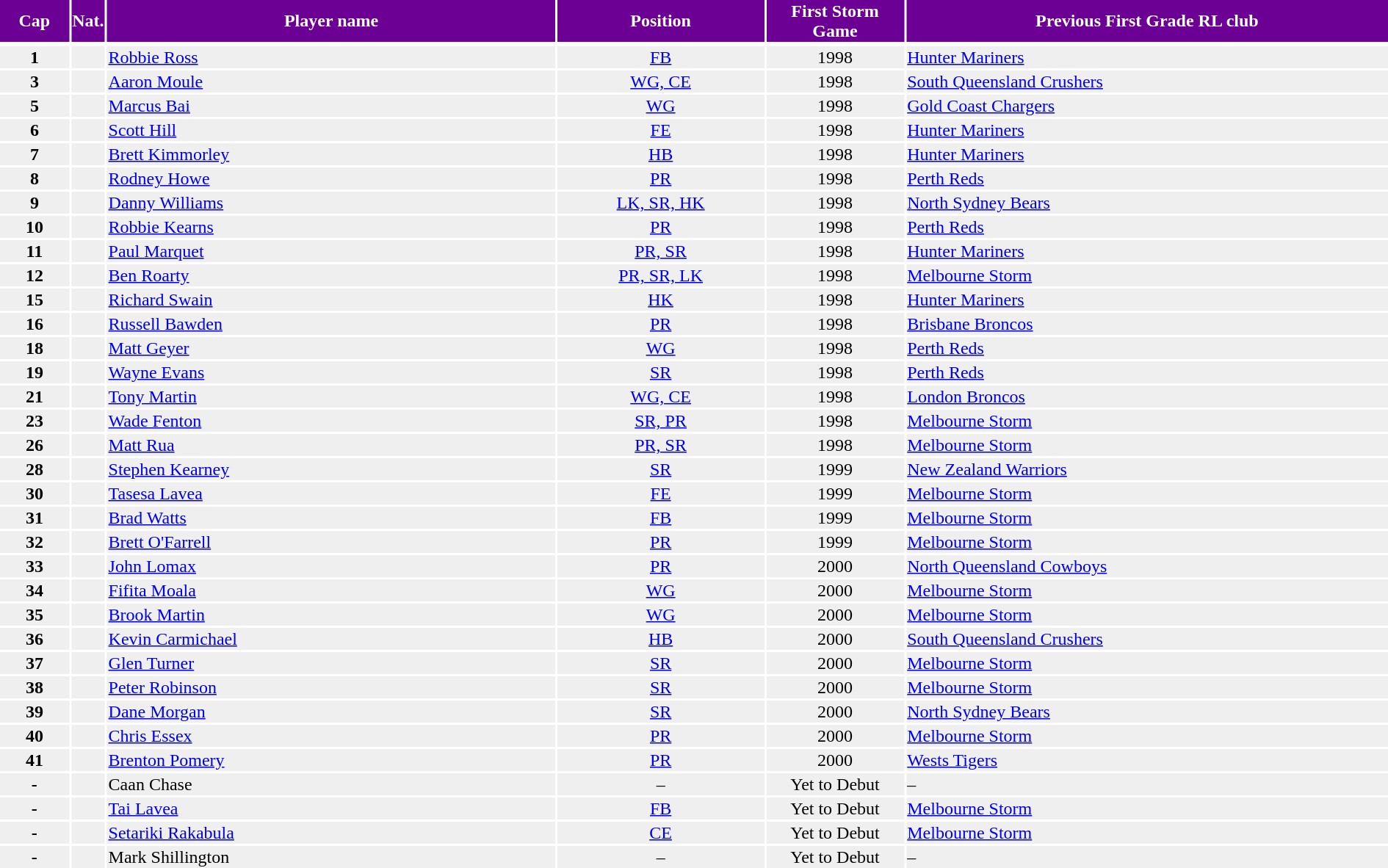<table width=100%>
<tr bgcolor=#6C0094 style="color:#FFFFFF">
<th width=5%>Cap </th>
<th width=1%>Nat.</th>
<th !width=30%>Player name</th>
<th width=15%>Position</th>
<th width=10%>First Storm Game</th>
<th width=35%>Previous First Grade RL club </th>
</tr>
<tr>
</tr>
<tr bgcolor=#EFEFEF>
<td align=center><strong>1</strong></td>
<td align=center></td>
<td><a href='#'>Robbie Ross</a></td>
<td align=center><a href='#'>FB</a></td>
<td align=center>1998</td>
<td> <a href='#'>Hunter Mariners</a></td>
</tr>
<tr bgcolor=#EFEFEF>
<td align=center><strong>3</strong></td>
<td align=center></td>
<td><a href='#'>Aaron Moule</a></td>
<td align=center><a href='#'>WG, CE</a></td>
<td align=center>1998</td>
<td> <a href='#'>South Queensland Crushers</a></td>
</tr>
<tr bgcolor=#EFEFEF>
<td align=center><strong>5</strong></td>
<td align=center></td>
<td><a href='#'>Marcus Bai</a></td>
<td align=center><a href='#'>WG</a></td>
<td align=center>1998</td>
<td> <a href='#'>Gold Coast Chargers</a></td>
</tr>
<tr bgcolor=#EFEFEF>
<td align=center><strong>6</strong></td>
<td align=center></td>
<td><a href='#'>Scott Hill</a></td>
<td align=center><a href='#'>FE</a></td>
<td align=center>1998</td>
<td> <a href='#'>Hunter Mariners</a></td>
</tr>
<tr bgcolor=#EFEFEF>
<td align=center><strong>7</strong></td>
<td align=center></td>
<td><a href='#'>Brett Kimmorley</a></td>
<td align=center><a href='#'>HB</a></td>
<td align=center>1998</td>
<td> <a href='#'>Hunter Mariners</a></td>
</tr>
<tr bgcolor=#EFEFEF>
<td align=center><strong>8</strong></td>
<td align=center></td>
<td><a href='#'>Rodney Howe</a></td>
<td align=center><a href='#'>PR</a></td>
<td align=center>1998</td>
<td> <a href='#'>Perth Reds</a></td>
</tr>
<tr bgcolor=#EFEFEF>
<td align=center><strong>9</strong></td>
<td align=center></td>
<td><a href='#'>Danny Williams</a></td>
<td align=center><a href='#'>LK, SR, HK</a></td>
<td align=center>1998</td>
<td> <a href='#'>North Sydney Bears</a></td>
</tr>
<tr bgcolor=#EFEFEF>
<td align=center><strong>10</strong></td>
<td align=center></td>
<td><a href='#'>Robbie Kearns</a></td>
<td align=center><a href='#'>PR</a></td>
<td align=center>1998</td>
<td> <a href='#'>Perth Reds</a></td>
</tr>
<tr bgcolor=#EFEFEF>
<td align=center><strong>11</strong></td>
<td align=center></td>
<td><a href='#'>Paul Marquet</a></td>
<td align=center><a href='#'>PR, SR</a></td>
<td align=center>1998</td>
<td> <a href='#'>Hunter Mariners</a></td>
</tr>
<tr bgcolor=#EFEFEF>
<td align=center><strong>12</strong></td>
<td align=center></td>
<td><a href='#'>Ben Roarty</a></td>
<td align=center><a href='#'>PR, SR, LK</a></td>
<td align=center>1998</td>
<td> <a href='#'>Melbourne Storm</a></td>
</tr>
<tr bgcolor=#EFEFEF>
<td align=center><strong>15</strong></td>
<td align=center></td>
<td><a href='#'>Richard Swain</a></td>
<td align=center><a href='#'>HK</a></td>
<td align=center>1998</td>
<td> <a href='#'>Hunter Mariners</a></td>
</tr>
<tr bgcolor=#EFEFEF>
<td align=center><strong>16</strong></td>
<td align=center></td>
<td><a href='#'>Russell Bawden</a></td>
<td align=center><a href='#'>PR</a></td>
<td align=center>1998</td>
<td> <a href='#'>Brisbane Broncos</a></td>
</tr>
<tr bgcolor=#EFEFEF>
<td align=center><strong>18</strong></td>
<td align=center></td>
<td><a href='#'>Matt Geyer</a></td>
<td align=center><a href='#'>WG</a></td>
<td align=center>1998</td>
<td> <a href='#'>Perth Reds</a></td>
</tr>
<tr bgcolor=#EFEFEF>
<td align=center><strong>19</strong></td>
<td align=center></td>
<td><a href='#'>Wayne Evans</a></td>
<td align=center><a href='#'>SR</a></td>
<td align=center>1998</td>
<td> <a href='#'>Perth Reds</a></td>
</tr>
<tr bgcolor=#EFEFEF>
<td align=center><strong>21</strong></td>
<td align=center></td>
<td><a href='#'>Tony Martin</a></td>
<td align=center><a href='#'>WG, CE</a></td>
<td align=center>1998</td>
<td> <a href='#'>London Broncos</a></td>
</tr>
<tr bgcolor=#EFEFEF>
<td align=center><strong>23</strong></td>
<td align=center></td>
<td><a href='#'>Wade Fenton</a></td>
<td align=center><a href='#'>SR, PR</a></td>
<td align=center>1998</td>
<td> <a href='#'>Melbourne Storm</a></td>
</tr>
<tr bgcolor=#EFEFEF>
<td align=center><strong>26</strong></td>
<td align=center></td>
<td><a href='#'>Matt Rua</a></td>
<td align=center><a href='#'>PR, SR</a></td>
<td align=center>1998</td>
<td> <a href='#'>Melbourne Storm</a></td>
</tr>
<tr bgcolor=#EFEFEF>
<td align=center><strong>28</strong></td>
<td align=center></td>
<td><a href='#'>Stephen Kearney</a></td>
<td align=center><a href='#'>SR</a></td>
<td align=center>1999</td>
<td> <a href='#'>New Zealand Warriors</a></td>
</tr>
<tr bgcolor=#EFEFEF>
<td align=center><strong>30</strong></td>
<td align=center></td>
<td><a href='#'>Tasesa Lavea</a></td>
<td align=center><a href='#'>FE</a></td>
<td align=center>1999</td>
<td> <a href='#'>Melbourne Storm</a></td>
</tr>
<tr bgcolor=#EFEFEF>
<td align=center><strong>31</strong></td>
<td align=center></td>
<td><a href='#'>Brad Watts</a></td>
<td align=center><a href='#'>FB</a></td>
<td align=center>1999</td>
<td> <a href='#'>Melbourne Storm</a></td>
</tr>
<tr bgcolor=#EFEFEF>
<td align=center><strong>32</strong></td>
<td align=center></td>
<td><a href='#'>Brett O'Farrell</a></td>
<td align=center><a href='#'>PR</a></td>
<td align=center>1999</td>
<td> <a href='#'>Melbourne Storm</a></td>
</tr>
<tr bgcolor=#EFEFEF>
<td align=center><strong>33</strong></td>
<td align=center></td>
<td><a href='#'>John Lomax</a></td>
<td align=center><a href='#'>PR</a></td>
<td align=center>2000</td>
<td> <a href='#'>North Queensland Cowboys</a></td>
</tr>
<tr bgcolor=#EFEFEF>
<td align=center><strong>34</strong></td>
<td align=center></td>
<td><a href='#'>Fifita Moala</a></td>
<td align=center><a href='#'>WG</a></td>
<td align=center>2000</td>
<td> <a href='#'>Melbourne Storm</a></td>
</tr>
<tr bgcolor=#EFEFEF>
<td align=center><strong>35</strong></td>
<td align=center></td>
<td><a href='#'>Brook Martin</a></td>
<td align=center><a href='#'>WG</a></td>
<td align=center>2000</td>
<td> <a href='#'>Melbourne Storm</a></td>
</tr>
<tr bgcolor=#EFEFEF>
<td align=center><strong>36</strong></td>
<td align=center></td>
<td><a href='#'>Kevin Carmichael</a></td>
<td align=center><a href='#'>HB</a></td>
<td align=center>2000</td>
<td> <a href='#'>South Queensland Crushers</a></td>
</tr>
<tr bgcolor=#EFEFEF>
<td align=center><strong>37</strong></td>
<td align=center></td>
<td><a href='#'>Glen Turner</a></td>
<td align=center><a href='#'>SR</a></td>
<td align=center>2000</td>
<td> <a href='#'>Melbourne Storm</a></td>
</tr>
<tr bgcolor=#EFEFEF>
<td align=center><strong>38</strong></td>
<td align=center></td>
<td><a href='#'>Peter Robinson</a></td>
<td align=center><a href='#'>SR</a></td>
<td align=center>2000</td>
<td> <a href='#'>Melbourne Storm</a></td>
</tr>
<tr bgcolor=#EFEFEF>
<td align=center><strong>39</strong></td>
<td align=center></td>
<td><a href='#'>Dane Morgan</a></td>
<td align=center><a href='#'>SR</a></td>
<td align=center>2000</td>
<td> <a href='#'>North Sydney Bears</a></td>
</tr>
<tr bgcolor=#EFEFEF>
<td align=center><strong>40</strong></td>
<td align=center></td>
<td><a href='#'>Chris Essex</a></td>
<td align=center><a href='#'>PR</a></td>
<td align=center>2000</td>
<td> <a href='#'>Melbourne Storm</a></td>
</tr>
<tr bgcolor=#EFEFEF>
<td align=center><strong>41</strong></td>
<td align=center></td>
<td><a href='#'>Brenton Pomery</a></td>
<td align=center><a href='#'>PR</a></td>
<td align=center>2000</td>
<td> <a href='#'>Wests Tigers</a></td>
</tr>
<tr bgcolor=#EFEFEF>
<td align=center><strong>-</strong></td>
<td align=center></td>
<td>Caan Chase</td>
<td align=center>–</td>
<td align=center>Yet to Debut</td>
<td>–</td>
</tr>
<tr bgcolor=#EFEFEF>
<td align=center><strong>-</strong></td>
<td align=center></td>
<td><a href='#'>Tai Lavea</a></td>
<td align=center><a href='#'>FB</a></td>
<td align=center>Yet to Debut</td>
<td> <a href='#'>Melbourne Storm</a></td>
</tr>
<tr bgcolor=#EFEFEF>
<td align=center><strong>-</strong></td>
<td align=center></td>
<td><a href='#'>Setariki Rakabula</a></td>
<td align=center><a href='#'>CE</a></td>
<td align=center>Yet to Debut</td>
<td> <a href='#'>Melbourne Storm</a></td>
</tr>
<tr bgcolor=#EFEFEF>
<td align=center><strong>-</strong></td>
<td align=center></td>
<td>Mark Shillington</td>
<td align=center>–</td>
<td align=center>Yet to Debut</td>
<td>–</td>
</tr>
</table>
